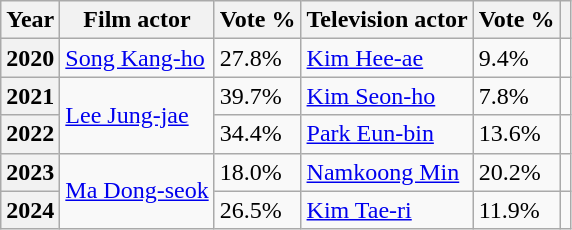<table class="wikitable plainrowheaders sortable">
<tr>
<th scope="col">Year</th>
<th scope="col">Film actor</th>
<th scope="col">Vote %</th>
<th scope="col">Television actor</th>
<th scope="col">Vote %</th>
<th scope="col" class="unsortable"></th>
</tr>
<tr>
<th scope="row">2020</th>
<td><a href='#'>Song Kang-ho</a></td>
<td>27.8%</td>
<td><a href='#'>Kim Hee-ae</a></td>
<td>9.4%</td>
<td></td>
</tr>
<tr>
<th scope="row">2021</th>
<td rowspan="2"><a href='#'>Lee Jung-jae</a></td>
<td>39.7%</td>
<td><a href='#'>Kim Seon-ho</a></td>
<td>7.8%</td>
<td></td>
</tr>
<tr>
<th scope="row">2022</th>
<td>34.4%</td>
<td><a href='#'>Park Eun-bin</a></td>
<td>13.6%</td>
<td></td>
</tr>
<tr>
<th scope="row">2023</th>
<td rowspan="2"><a href='#'>Ma Dong-seok</a></td>
<td>18.0%</td>
<td><a href='#'>Namkoong Min</a></td>
<td>20.2%</td>
<td></td>
</tr>
<tr>
<th scope="row">2024</th>
<td>26.5%</td>
<td><a href='#'>Kim Tae-ri</a></td>
<td>11.9%</td>
<td></td>
</tr>
</table>
